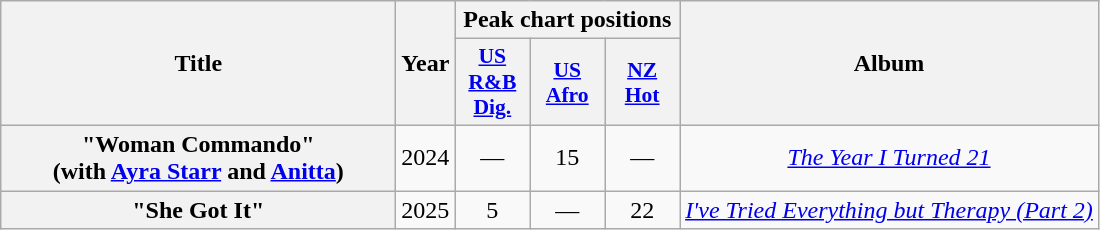<table class="wikitable plainrowheaders" style="text-align:center;">
<tr>
<th scope="col" rowspan="2" style="width:16em;">Title</th>
<th scope="col" rowspan="2">Year</th>
<th scope="col" colspan="3">Peak chart positions</th>
<th scope="col" rowspan="2">Album</th>
</tr>
<tr>
<th scope="col" style="width:3em;font-size:90%;"><a href='#'>US<br>R&B<br>Dig.</a><br></th>
<th scope="col" style="width:3em;font-size:90%;"><a href='#'>US<br>Afro</a><br></th>
<th scope="col" style="width:3em;font-size:90%;"><a href='#'>NZ<br>Hot</a><br></th>
</tr>
<tr>
<th scope="row">"Woman Commando"<br><span>(with <a href='#'>Ayra Starr</a> and <a href='#'>Anitta</a>)</span></th>
<td>2024</td>
<td>—</td>
<td>15</td>
<td>—</td>
<td><em><a href='#'>The Year I Turned 21</a></em></td>
</tr>
<tr>
<th scope="row">"She Got It"<br></th>
<td>2025</td>
<td>5</td>
<td>—</td>
<td>22</td>
<td><em><a href='#'>I've Tried Everything but Therapy (Part 2)</a></em></td>
</tr>
</table>
